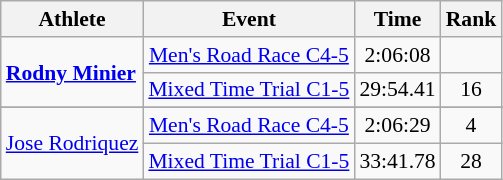<table class=wikitable style="font-size:90%">
<tr>
<th>Athlete</th>
<th>Event</th>
<th>Time</th>
<th>Rank</th>
</tr>
<tr align=center>
<td align=left rowspan="2"><strong><a href='#'>Rodny Minier</a></strong></td>
<td><a href='#'>Men's Road Race C4-5</a></td>
<td align=center>2:06:08</td>
<td align=center></td>
</tr>
<tr>
<td><a href='#'>Mixed Time Trial C1-5</a></td>
<td align=center>29:54.41</td>
<td align=center>16</td>
</tr>
<tr>
</tr>
<tr align=center>
<td align=left rowspan="2"><a href='#'>Jose Rodriquez</a></td>
<td><a href='#'>Men's Road Race C4-5</a></td>
<td align=center>2:06:29</td>
<td align=center>4</td>
</tr>
<tr>
<td><a href='#'>Mixed Time Trial C1-5</a></td>
<td align=center>33:41.78</td>
<td align=center>28</td>
</tr>
</table>
